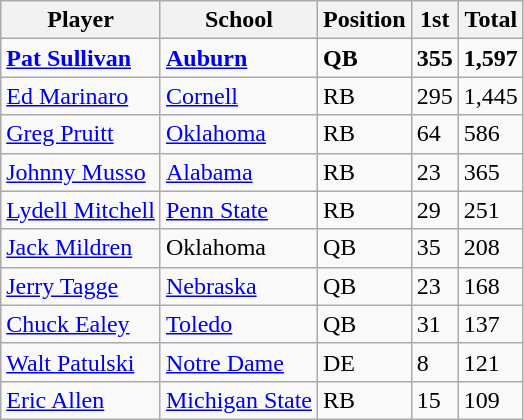<table class="wikitable">
<tr>
<th>Player</th>
<th>School</th>
<th>Position</th>
<th>1st</th>
<th>Total</th>
</tr>
<tr>
<td><strong><a href='#'>Pat Sullivan</a></strong></td>
<td><strong><a href='#'>Auburn</a></strong></td>
<td><strong>QB</strong></td>
<td><strong>355</strong></td>
<td><strong>1,597</strong></td>
</tr>
<tr>
<td><a href='#'>Ed Marinaro</a></td>
<td><a href='#'>Cornell</a></td>
<td>RB</td>
<td>295</td>
<td>1,445</td>
</tr>
<tr>
<td><a href='#'>Greg Pruitt</a></td>
<td><a href='#'>Oklahoma</a></td>
<td>RB</td>
<td>64</td>
<td>586</td>
</tr>
<tr>
<td><a href='#'>Johnny Musso</a></td>
<td><a href='#'>Alabama</a></td>
<td>RB</td>
<td>23</td>
<td>365</td>
</tr>
<tr>
<td><a href='#'>Lydell Mitchell</a></td>
<td><a href='#'>Penn State</a></td>
<td>RB</td>
<td>29</td>
<td>251</td>
</tr>
<tr>
<td><a href='#'>Jack Mildren</a></td>
<td>Oklahoma</td>
<td>QB</td>
<td>35</td>
<td>208</td>
</tr>
<tr>
<td><a href='#'>Jerry Tagge</a></td>
<td><a href='#'>Nebraska</a></td>
<td>QB</td>
<td>23</td>
<td>168</td>
</tr>
<tr>
<td><a href='#'>Chuck Ealey</a></td>
<td><a href='#'>Toledo</a></td>
<td>QB</td>
<td>31</td>
<td>137</td>
</tr>
<tr>
<td><a href='#'>Walt Patulski</a></td>
<td><a href='#'>Notre Dame</a></td>
<td>DE</td>
<td>8</td>
<td>121</td>
</tr>
<tr>
<td><a href='#'>Eric Allen</a></td>
<td><a href='#'>Michigan State</a></td>
<td>RB</td>
<td>15</td>
<td>109</td>
</tr>
</table>
